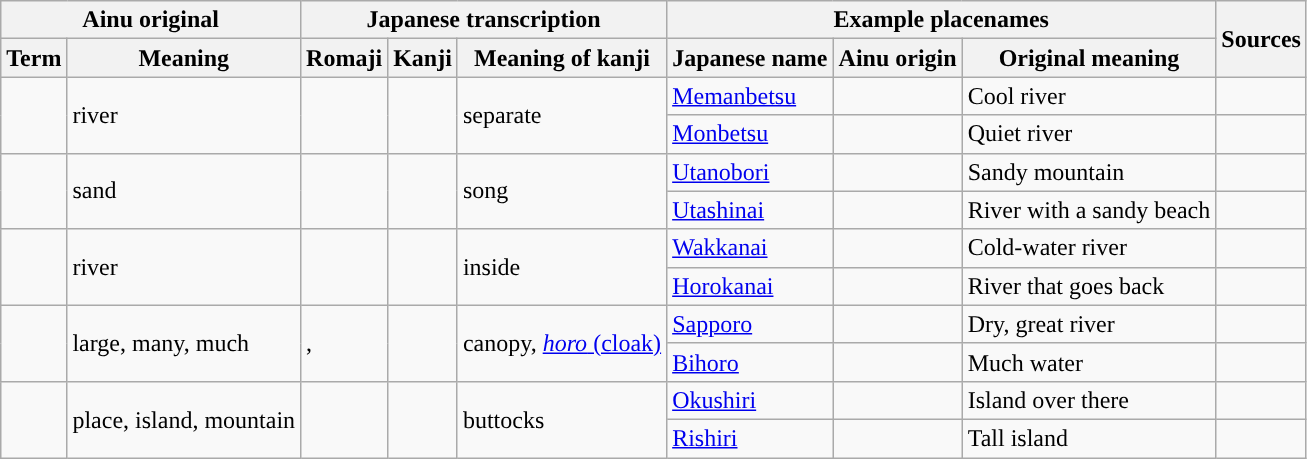<table class="wikitable sortable">
<tr>
<th colspan=2>Ainu original</th>
<th colspan=3>Japanese transcription</th>
<th colspan=3>Example placenames</th>
<th rowspan=2>Sources</th>
</tr>
<tr>
<th>Term</th>
<th>Meaning</th>
<th>Romaji</th>
<th>Kanji</th>
<th>Meaning of kanji</th>
<th>Japanese name</th>
<th>Ainu origin</th>
<th>Original meaning</th>
</tr>
<tr>
<td rowspan=2></td>
<td rowspan=2>river</td>
<td rowspan=2></td>
<td rowspan=2></td>
<td rowspan=2>separate</td>
<td><a href='#'>Memanbetsu</a></td>
<td></td>
<td>Cool river</td>
<td></td>
</tr>
<tr>
<td><a href='#'>Monbetsu</a></td>
<td></td>
<td>Quiet river</td>
<td></td>
</tr>
<tr>
<td rowspan=2></td>
<td rowspan=2>sand</td>
<td rowspan=2></td>
<td rowspan=2></td>
<td rowspan=2>song</td>
<td><a href='#'>Utanobori</a></td>
<td></td>
<td>Sandy mountain</td>
<td></td>
</tr>
<tr>
<td><a href='#'>Utashinai</a></td>
<td></td>
<td>River with a sandy beach</td>
<td></td>
</tr>
<tr>
<td rowspan=2></td>
<td rowspan=2>river</td>
<td rowspan=2></td>
<td rowspan=2></td>
<td rowspan=2>inside</td>
<td><a href='#'>Wakkanai</a></td>
<td></td>
<td>Cold-water river</td>
<td></td>
</tr>
<tr>
<td><a href='#'>Horokanai</a></td>
<td></td>
<td>River that goes back</td>
<td></td>
</tr>
<tr>
<td rowspan=2></td>
<td rowspan=2>large, many, much</td>
<td rowspan=2>, </td>
<td rowspan=2></td>
<td rowspan=2>canopy, <a href='#'><em>horo</em> (cloak)</a></td>
<td><a href='#'>Sapporo</a></td>
<td></td>
<td>Dry, great river</td>
<td></td>
</tr>
<tr>
<td><a href='#'>Bihoro</a></td>
<td></td>
<td>Much water</td>
<td></td>
</tr>
<tr>
<td rowspan=2></td>
<td rowspan=2>place, island, mountain</td>
<td rowspan=2></td>
<td rowspan=2></td>
<td rowspan=2>buttocks</td>
<td><a href='#'>Okushiri</a></td>
<td></td>
<td>Island over there</td>
<td></td>
</tr>
<tr>
<td><a href='#'>Rishiri</a></td>
<td></td>
<td>Tall island</td>
<td></td>
</tr>
</table>
